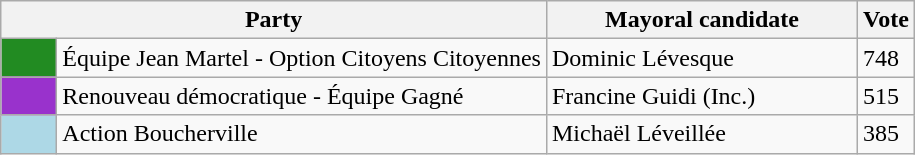<table class="wikitable">
<tr>
<th bgcolor="#DDDDFF" width="230px" colspan="2">Party</th>
<th bgcolor="#DDDDFF" width="200px">Mayoral candidate</th>
<th bgcolor="#DDDDFF" width="30px">Vote</th>
</tr>
<tr>
<td bgcolor="#228B22" width="30px"> </td>
<td>Équipe Jean Martel - Option Citoyens Citoyennes</td>
<td>Dominic Lévesque</td>
<td>748</td>
</tr>
<tr>
<td bgcolor="#9932CC" width="30px"> </td>
<td>Renouveau démocratique - Équipe Gagné</td>
<td>Francine Guidi (Inc.)</td>
<td>515</td>
</tr>
<tr>
<td bgcolor="#ADD8E6" width="30px"> </td>
<td>Action Boucherville</td>
<td>Michaël Léveillée</td>
<td>385</td>
</tr>
</table>
